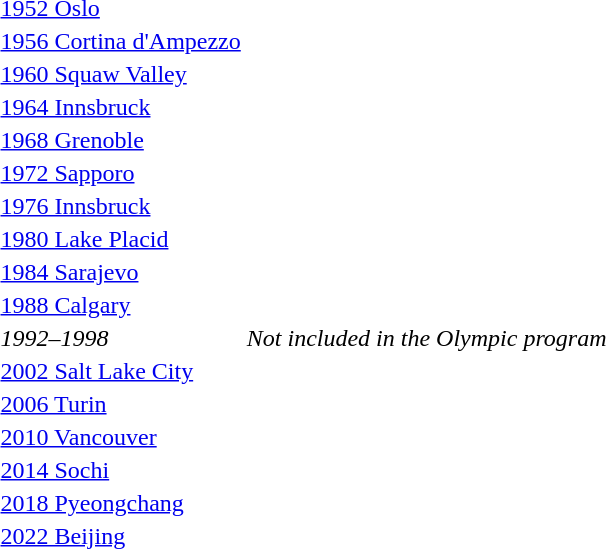<table>
<tr>
<td><a href='#'>1952 Oslo</a><br></td>
<td></td>
<td></td>
<td></td>
</tr>
<tr valign="top">
<td><a href='#'>1956 Cortina d'Ampezzo</a><br></td>
<td></td>
<td></td>
<td></td>
</tr>
<tr>
<td><a href='#'>1960 Squaw Valley</a><br></td>
<td></td>
<td></td>
<td></td>
</tr>
<tr>
<td><a href='#'>1964 Innsbruck</a><br></td>
<td></td>
<td></td>
<td></td>
</tr>
<tr>
<td><a href='#'>1968 Grenoble</a><br></td>
<td></td>
<td></td>
<td></td>
</tr>
<tr>
<td><a href='#'>1972 Sapporo</a><br></td>
<td></td>
<td></td>
<td></td>
</tr>
<tr>
<td><a href='#'>1976 Innsbruck</a><br></td>
<td></td>
<td></td>
<td></td>
</tr>
<tr>
<td><a href='#'>1980 Lake Placid</a><br></td>
<td></td>
<td></td>
<td></td>
</tr>
<tr>
<td><a href='#'>1984 Sarajevo</a><br></td>
<td></td>
<td></td>
<td></td>
</tr>
<tr>
<td><a href='#'>1988 Calgary</a><br></td>
<td></td>
<td></td>
<td></td>
</tr>
<tr>
<td><em>1992–1998</em></td>
<td colspan=3 align=center><em>Not included in the Olympic program</em></td>
</tr>
<tr>
<td><a href='#'>2002 Salt Lake City</a><br></td>
<td></td>
<td></td>
<td></td>
</tr>
<tr>
<td><a href='#'>2006 Turin</a><br></td>
<td></td>
<td></td>
<td></td>
</tr>
<tr>
<td><a href='#'>2010 Vancouver</a><br></td>
<td></td>
<td></td>
<td></td>
</tr>
<tr>
<td><a href='#'>2014 Sochi</a><br></td>
<td></td>
<td></td>
<td></td>
</tr>
<tr valign="top">
<td><a href='#'>2018 Pyeongchang</a><br></td>
<td></td>
<td></td>
<td><br></td>
</tr>
<tr>
<td><a href='#'>2022 Beijing</a> <br></td>
<td></td>
<td></td>
<td></td>
</tr>
<tr>
</tr>
</table>
